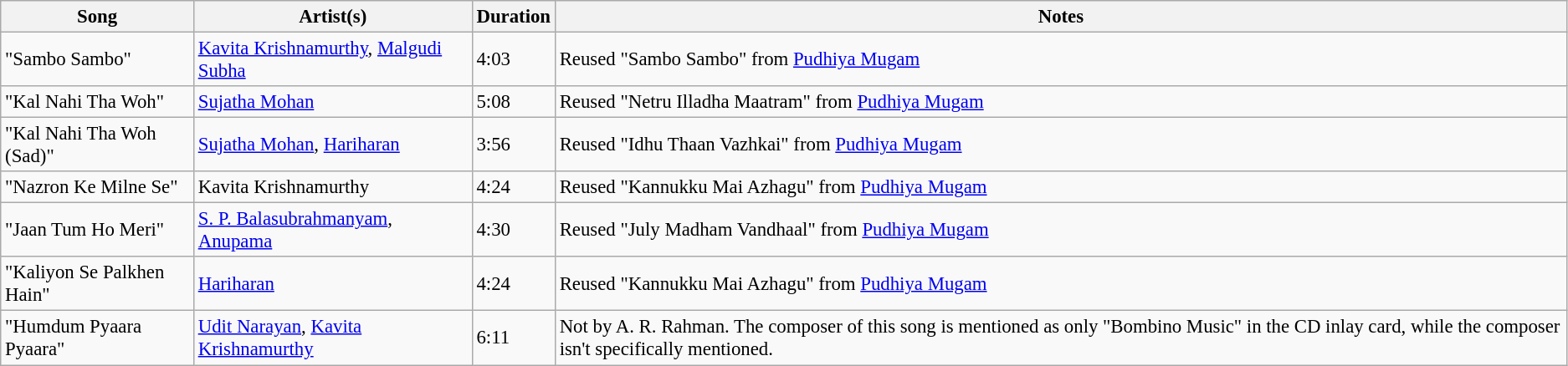<table class="wikitable tracklist" style="font-size:95%;">
<tr>
<th>Song</th>
<th>Artist(s)</th>
<th>Duration</th>
<th>Notes</th>
</tr>
<tr>
<td>"Sambo Sambo"</td>
<td><a href='#'>Kavita Krishnamurthy</a>, <a href='#'>Malgudi Subha</a></td>
<td>4:03</td>
<td>Reused "Sambo Sambo" from <a href='#'>Pudhiya Mugam</a></td>
</tr>
<tr>
<td>"Kal Nahi Tha Woh"</td>
<td><a href='#'>Sujatha Mohan</a></td>
<td>5:08</td>
<td>Reused "Netru Illadha Maatram" from <a href='#'>Pudhiya Mugam</a></td>
</tr>
<tr>
<td>"Kal Nahi Tha Woh (Sad)"</td>
<td><a href='#'>Sujatha Mohan</a>, <a href='#'>Hariharan</a></td>
<td>3:56</td>
<td>Reused "Idhu Thaan Vazhkai" from <a href='#'>Pudhiya Mugam</a></td>
</tr>
<tr>
<td>"Nazron Ke Milne Se"</td>
<td>Kavita Krishnamurthy</td>
<td>4:24</td>
<td>Reused "Kannukku Mai Azhagu" from <a href='#'>Pudhiya Mugam</a></td>
</tr>
<tr>
<td>"Jaan Tum Ho Meri"</td>
<td><a href='#'>S. P. Balasubrahmanyam</a>, <a href='#'>Anupama</a></td>
<td>4:30</td>
<td>Reused "July Madham Vandhaal" from <a href='#'>Pudhiya Mugam</a></td>
</tr>
<tr>
<td>"Kaliyon Se Palkhen Hain"</td>
<td><a href='#'>Hariharan</a></td>
<td>4:24</td>
<td>Reused "Kannukku Mai Azhagu" from <a href='#'>Pudhiya Mugam</a></td>
</tr>
<tr>
<td>"Humdum Pyaara Pyaara"</td>
<td><a href='#'>Udit Narayan</a>, <a href='#'>Kavita Krishnamurthy</a></td>
<td>6:11</td>
<td>Not by A. R. Rahman. The composer of this song is mentioned as only "Bombino Music" in the CD inlay card, while the composer isn't specifically mentioned.</td>
</tr>
</table>
